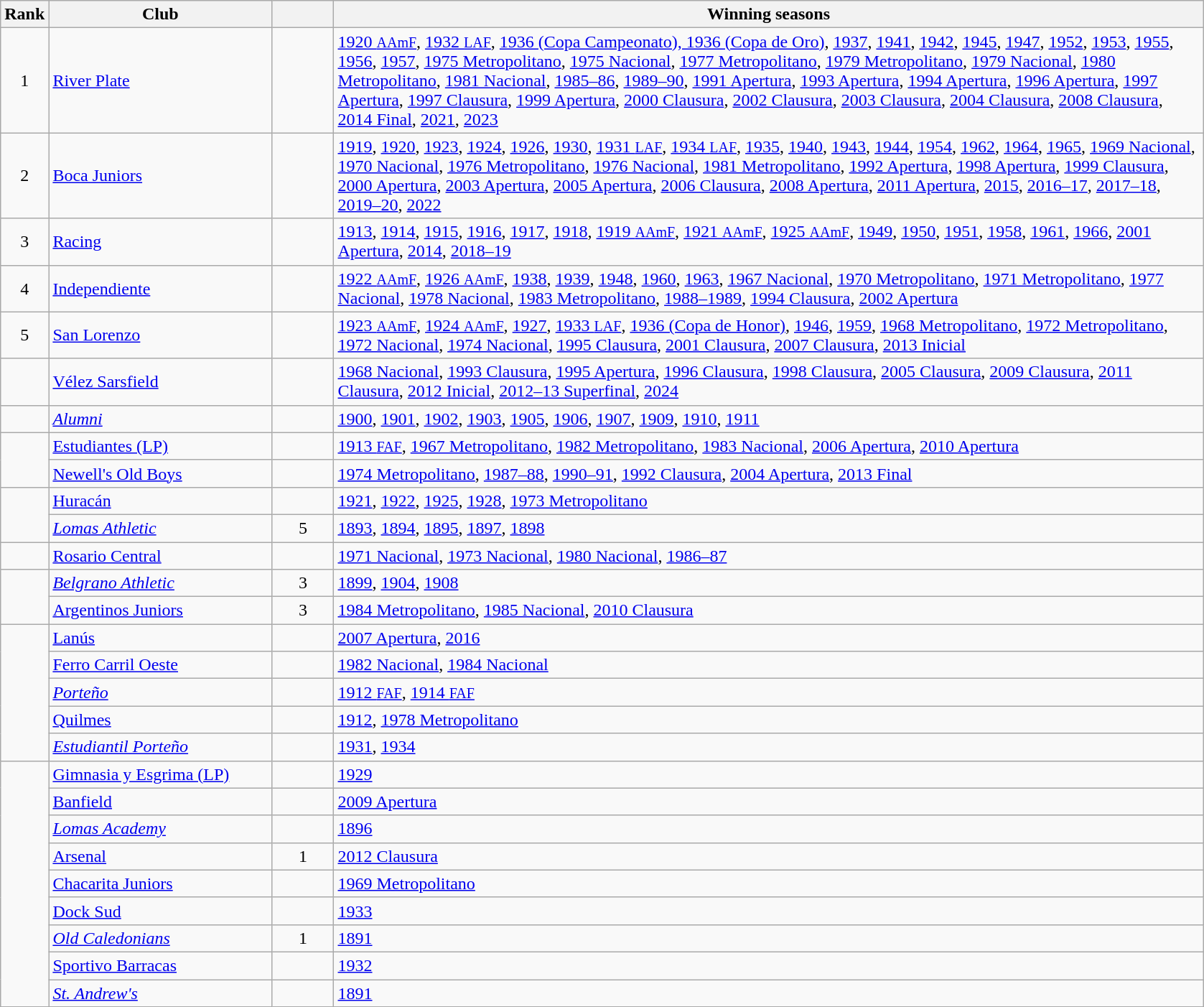<table class="wikitable sortable">
<tr>
<th>Rank</th>
<th width=200px>Club</th>
<th width=50px></th>
<th width=800px>Winning seasons</th>
</tr>
<tr>
<td align="center">1</td>
<td><a href='#'>River Plate</a></td>
<td></td>
<td><a href='#'>1920 <small>AAmF</small></a>, <a href='#'>1932 <small>LAF</small></a>, <a href='#'>1936 (Copa Campeonato), 1936 (Copa de Oro)</a>, <a href='#'>1937</a>, <a href='#'>1941</a>, <a href='#'>1942</a>, <a href='#'>1945</a>, <a href='#'>1947</a>, <a href='#'>1952</a>, <a href='#'>1953</a>, <a href='#'>1955</a>, <a href='#'>1956</a>, <a href='#'>1957</a>, <a href='#'>1975 Metropolitano</a>, <a href='#'>1975 Nacional</a>, <a href='#'>1977 Metropolitano</a>, <a href='#'>1979 Metropolitano</a>, <a href='#'>1979 Nacional</a>, <a href='#'>1980 Metropolitano</a>, <a href='#'>1981 Nacional</a>, <a href='#'>1985–86</a>, <a href='#'>1989–90</a>, <a href='#'>1991 Apertura</a>, <a href='#'>1993 Apertura</a>, <a href='#'>1994 Apertura</a>, <a href='#'>1996 Apertura</a>, <a href='#'>1997 Apertura</a>, <a href='#'>1997 Clausura</a>, <a href='#'>1999 Apertura</a>, <a href='#'>2000 Clausura</a>, <a href='#'>2002 Clausura</a>, <a href='#'>2003 Clausura</a>, <a href='#'>2004 Clausura</a>, <a href='#'>2008 Clausura</a>, <a href='#'>2014 Final</a>, <a href='#'>2021</a>, <a href='#'>2023</a></td>
</tr>
<tr>
<td align="center">2</td>
<td><a href='#'>Boca Juniors</a></td>
<td></td>
<td><a href='#'>1919</a>, <a href='#'>1920</a>, <a href='#'>1923</a>, <a href='#'>1924</a>, <a href='#'>1926</a>, <a href='#'>1930</a>, <a href='#'>1931 <small>LAF</small></a>, <a href='#'>1934 <small>LAF</small></a>, <a href='#'>1935</a>, <a href='#'>1940</a>, <a href='#'>1943</a>, <a href='#'>1944</a>, <a href='#'>1954</a>, <a href='#'>1962</a>, <a href='#'>1964</a>, <a href='#'>1965</a>, <a href='#'>1969 Nacional</a>, <a href='#'>1970 Nacional</a>, <a href='#'>1976 Metropolitano</a>, <a href='#'>1976 Nacional</a>, <a href='#'>1981 Metropolitano</a>, <a href='#'>1992 Apertura</a>, <a href='#'>1998 Apertura</a>, <a href='#'>1999 Clausura</a>, <a href='#'>2000 Apertura</a>, <a href='#'>2003 Apertura</a>, <a href='#'>2005 Apertura</a>, <a href='#'>2006 Clausura</a>, <a href='#'>2008 Apertura</a>, <a href='#'>2011 Apertura</a>, <a href='#'>2015</a>, <a href='#'>2016–17</a>, <a href='#'>2017–18</a>, <a href='#'>2019–20</a>, <a href='#'>2022</a></td>
</tr>
<tr>
<td align="center">3</td>
<td><a href='#'>Racing</a></td>
<td></td>
<td><a href='#'>1913</a>, <a href='#'>1914</a>, <a href='#'>1915</a>, <a href='#'>1916</a>, <a href='#'>1917</a>, <a href='#'>1918</a>, <a href='#'>1919 <small>AAmF</small></a>, <a href='#'>1921 <small>AAmF</small></a>, <a href='#'>1925 <small>AAmF</small></a>, <a href='#'>1949</a>, <a href='#'>1950</a>, <a href='#'>1951</a>, <a href='#'>1958</a>, <a href='#'>1961</a>, <a href='#'>1966</a>, <a href='#'>2001 Apertura</a>, <a href='#'>2014</a>, <a href='#'>2018–19</a></td>
</tr>
<tr>
<td align="center">4</td>
<td><a href='#'>Independiente</a></td>
<td></td>
<td><a href='#'>1922 <small>AAmF</small></a>, <a href='#'>1926 <small>AAmF</small></a>, <a href='#'>1938</a>, <a href='#'>1939</a>, <a href='#'>1948</a>, <a href='#'>1960</a>, <a href='#'>1963</a>, <a href='#'>1967 Nacional</a>, <a href='#'>1970 Metropolitano</a>, <a href='#'>1971 Metropolitano</a>, <a href='#'>1977 Nacional</a>, <a href='#'>1978 Nacional</a>, <a href='#'>1983 Metropolitano</a>, <a href='#'>1988–1989</a>, <a href='#'>1994 Clausura</a>, <a href='#'>2002 Apertura</a></td>
</tr>
<tr>
<td align="center">5</td>
<td><a href='#'>San Lorenzo</a></td>
<td></td>
<td><a href='#'>1923 <small>AAmF</small></a>, <a href='#'>1924 <small>AAmF</small></a>, <a href='#'>1927</a>, <a href='#'>1933 <small>LAF</small></a>, <a href='#'>1936 (Copa de Honor)</a>, <a href='#'>1946</a>, <a href='#'>1959</a>, <a href='#'>1968 Metropolitano</a>, <a href='#'>1972 Metropolitano</a>, <a href='#'>1972 Nacional</a>, <a href='#'>1974 Nacional</a>, <a href='#'>1995 Clausura</a>, <a href='#'>2001 Clausura</a>, <a href='#'>2007 Clausura</a>, <a href='#'>2013 Inicial</a></td>
</tr>
<tr>
<td></td>
<td><a href='#'>Vélez Sarsfield</a></td>
<td></td>
<td><a href='#'>1968 Nacional</a>, <a href='#'>1993 Clausura</a>, <a href='#'>1995 Apertura</a>, <a href='#'>1996 Clausura</a>, <a href='#'>1998 Clausura</a>, <a href='#'>2005 Clausura</a>, <a href='#'>2009 Clausura</a>, <a href='#'>2011 Clausura</a>, <a href='#'>2012 Inicial</a>, <a href='#'>2012–13 Superfinal</a>, <a href='#'>2024</a></td>
</tr>
<tr>
<td></td>
<td><em><a href='#'>Alumni</a></em></td>
<td></td>
<td><a href='#'>1900</a>, <a href='#'>1901</a>, <a href='#'>1902</a>, <a href='#'>1903</a>, <a href='#'>1905</a>, <a href='#'>1906</a>, <a href='#'>1907</a>, <a href='#'>1909</a>, <a href='#'>1910</a>, <a href='#'>1911</a></td>
</tr>
<tr>
<td rowspan="2"></td>
<td><a href='#'>Estudiantes (LP)</a></td>
<td></td>
<td><a href='#'>1913 <small>FAF</small></a>, <a href='#'>1967 Metropolitano</a>, <a href='#'>1982 Metropolitano</a>, <a href='#'>1983 Nacional</a>, <a href='#'>2006 Apertura</a>, <a href='#'>2010 Apertura</a></td>
</tr>
<tr>
<td><a href='#'>Newell's Old Boys</a></td>
<td></td>
<td><a href='#'>1974 Metropolitano</a>, <a href='#'>1987–88</a>, <a href='#'>1990–91</a>, <a href='#'>1992 Clausura</a>, <a href='#'>2004 Apertura</a>, <a href='#'>2013 Final</a></td>
</tr>
<tr>
<td rowspan="2"></td>
<td><a href='#'>Huracán</a></td>
<td></td>
<td><a href='#'>1921</a>, <a href='#'>1922</a>, <a href='#'>1925</a>, <a href='#'>1928</a>, <a href='#'>1973 Metropolitano</a></td>
</tr>
<tr>
<td><em><a href='#'>Lomas Athletic</a></em></td>
<td align=center>5</td>
<td><a href='#'>1893</a>, <a href='#'>1894</a>, <a href='#'>1895</a>, <a href='#'>1897</a>, <a href='#'>1898</a></td>
</tr>
<tr>
<td></td>
<td><a href='#'>Rosario Central</a></td>
<td></td>
<td><a href='#'>1971 Nacional</a>, <a href='#'>1973 Nacional</a>, <a href='#'>1980 Nacional</a>, <a href='#'>1986–87</a></td>
</tr>
<tr>
<td rowspan="2"></td>
<td><em><a href='#'>Belgrano Athletic</a></em></td>
<td align=center>3</td>
<td><a href='#'>1899</a>, <a href='#'>1904</a>, <a href='#'>1908</a></td>
</tr>
<tr>
<td><a href='#'>Argentinos Juniors</a></td>
<td align=center>3</td>
<td><a href='#'>1984 Metropolitano</a>, <a href='#'>1985 Nacional</a>, <a href='#'>2010 Clausura</a></td>
</tr>
<tr>
<td rowspan="5"></td>
<td><a href='#'>Lanús</a></td>
<td></td>
<td><a href='#'>2007 Apertura</a>, <a href='#'>2016</a></td>
</tr>
<tr>
<td><a href='#'>Ferro Carril Oeste</a></td>
<td></td>
<td><a href='#'>1982 Nacional</a>, <a href='#'>1984 Nacional</a></td>
</tr>
<tr>
<td><em><a href='#'>Porteño</a></em></td>
<td></td>
<td><a href='#'>1912 <small>FAF</small></a>, <a href='#'>1914 <small>FAF</small></a></td>
</tr>
<tr>
<td><a href='#'>Quilmes</a></td>
<td></td>
<td><a href='#'>1912</a>, <a href='#'>1978 Metropolitano</a></td>
</tr>
<tr>
<td><em><a href='#'>Estudiantil Porteño</a></em></td>
<td></td>
<td><a href='#'>1931</a>, <a href='#'>1934</a></td>
</tr>
<tr>
<td rowspan="9"></td>
<td><a href='#'>Gimnasia y Esgrima (LP)</a></td>
<td></td>
<td><a href='#'>1929</a></td>
</tr>
<tr>
<td><a href='#'>Banfield</a></td>
<td></td>
<td><a href='#'>2009 Apertura</a></td>
</tr>
<tr>
<td><em><a href='#'>Lomas Academy</a></em></td>
<td></td>
<td><a href='#'>1896</a></td>
</tr>
<tr>
<td><a href='#'>Arsenal</a></td>
<td align=center>1</td>
<td><a href='#'>2012 Clausura</a></td>
</tr>
<tr>
<td><a href='#'>Chacarita Juniors</a></td>
<td></td>
<td><a href='#'>1969 Metropolitano</a></td>
</tr>
<tr>
<td><a href='#'>Dock Sud</a></td>
<td></td>
<td><a href='#'>1933</a></td>
</tr>
<tr>
<td><em><a href='#'>Old Caledonians</a></em></td>
<td align=center>1</td>
<td><a href='#'>1891</a></td>
</tr>
<tr>
<td><a href='#'>Sportivo Barracas</a></td>
<td></td>
<td><a href='#'>1932</a></td>
</tr>
<tr>
<td><em><a href='#'>St. Andrew's</a></em></td>
<td></td>
<td><a href='#'>1891</a></td>
</tr>
</table>
